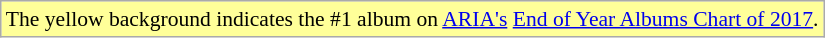<table class="wikitable" style="font-size:90%;">
<tr>
<td style="background-color:#FFFF99">The yellow background indicates the #1 album on <a href='#'>ARIA's</a> <a href='#'>End of Year Albums Chart of 2017</a>.</td>
</tr>
</table>
